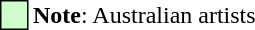<table>
<tr>
<td style="width: 15px; height: 15px; color: black; background: #ccffcc; border: 1px solid #000000;"></td>
<td><strong>Note</strong>: Australian artists</td>
</tr>
</table>
